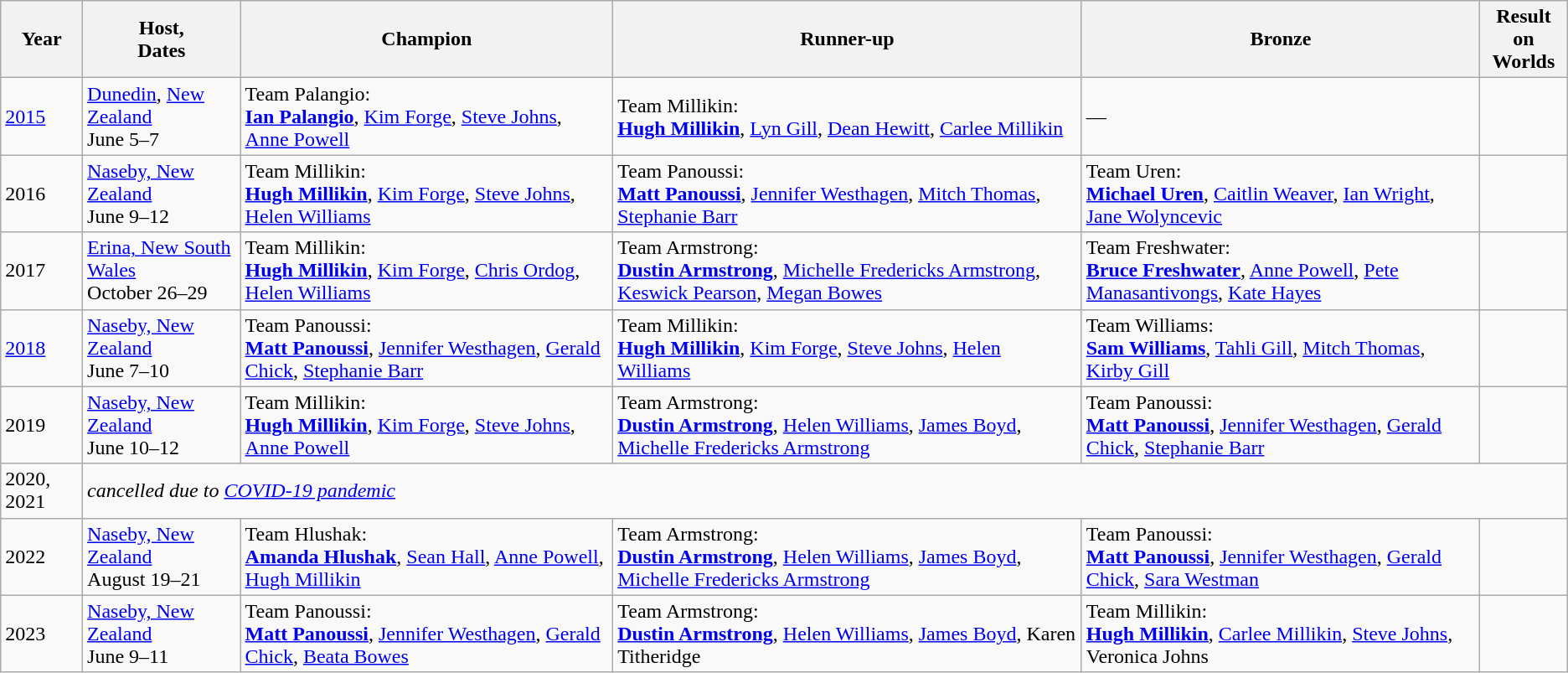<table class="wikitable">
<tr>
<th>Year</th>
<th>Host,<br>Dates</th>
<th>Champion</th>
<th>Runner-up</th>
<th>Bronze</th>
<th>Result<br>on Worlds</th>
</tr>
<tr>
<td><a href='#'>2015</a></td>
<td><a href='#'>Dunedin</a>, <a href='#'>New Zealand</a><br>June 5–7</td>
<td>Team Palangio:<br><strong><a href='#'>Ian Palangio</a></strong>, <a href='#'>Kim Forge</a>, <a href='#'>Steve Johns</a>, <a href='#'>Anne Powell</a></td>
<td>Team Millikin:<br><strong><a href='#'>Hugh Millikin</a></strong>, <a href='#'>Lyn Gill</a>, <a href='#'>Dean Hewitt</a>, <a href='#'>Carlee Millikin</a></td>
<td>—</td>
<td></td>
</tr>
<tr>
<td>2016</td>
<td><a href='#'>Naseby, New Zealand</a><br>June 9–12</td>
<td>Team Millikin:<br><strong><a href='#'>Hugh Millikin</a></strong>, <a href='#'>Kim Forge</a>, <a href='#'>Steve Johns</a>, <a href='#'>Helen Williams</a></td>
<td>Team Panoussi:<br><strong><a href='#'>Matt Panoussi</a></strong>, <a href='#'>Jennifer Westhagen</a>, <a href='#'>Mitch Thomas</a>, <a href='#'>Stephanie Barr</a></td>
<td>Team Uren:<br><strong><a href='#'>Michael Uren</a></strong>, <a href='#'>Caitlin Weaver</a>, <a href='#'>Ian Wright</a>, <a href='#'>Jane Wolyncevic</a></td>
<td></td>
</tr>
<tr>
<td>2017</td>
<td><a href='#'>Erina, New South Wales</a><br>October 26–29</td>
<td>Team Millikin:<br><strong><a href='#'>Hugh Millikin</a></strong>, <a href='#'>Kim Forge</a>, <a href='#'>Chris Ordog</a>, <a href='#'>Helen Williams</a></td>
<td>Team Armstrong:<br><strong><a href='#'>Dustin Armstrong</a></strong>, <a href='#'>Michelle Fredericks Armstrong</a>, <a href='#'>Keswick Pearson</a>, <a href='#'>Megan Bowes</a></td>
<td>Team Freshwater:<br><strong><a href='#'>Bruce Freshwater</a></strong>, <a href='#'>Anne Powell</a>, <a href='#'>Pete Manasantivongs</a>, <a href='#'>Kate Hayes</a></td>
<td></td>
</tr>
<tr>
<td><a href='#'>2018</a></td>
<td><a href='#'>Naseby, New Zealand</a><br>June 7–10</td>
<td>Team Panoussi:<br><strong><a href='#'>Matt Panoussi</a></strong>, <a href='#'>Jennifer Westhagen</a>, <a href='#'>Gerald Chick</a>, <a href='#'>Stephanie Barr</a></td>
<td>Team Millikin:<br><strong><a href='#'>Hugh Millikin</a></strong>, <a href='#'>Kim Forge</a>, <a href='#'>Steve Johns</a>, <a href='#'>Helen Williams</a></td>
<td>Team Williams:<br><strong><a href='#'>Sam Williams</a></strong>, <a href='#'>Tahli Gill</a>, <a href='#'>Mitch Thomas</a>, <a href='#'>Kirby Gill</a></td>
<td></td>
</tr>
<tr>
<td>2019</td>
<td><a href='#'>Naseby, New Zealand</a><br>June 10–12</td>
<td>Team Millikin:<br><strong><a href='#'>Hugh Millikin</a></strong>, <a href='#'>Kim Forge</a>, <a href='#'>Steve Johns</a>, <a href='#'>Anne Powell</a></td>
<td>Team Armstrong:<br><strong><a href='#'>Dustin Armstrong</a></strong>, <a href='#'>Helen Williams</a>, <a href='#'>James Boyd</a>, <a href='#'>Michelle Fredericks Armstrong</a></td>
<td>Team Panoussi:<br><strong><a href='#'>Matt Panoussi</a></strong>, <a href='#'>Jennifer Westhagen</a>, <a href='#'>Gerald Chick</a>, <a href='#'>Stephanie Barr</a></td>
<td></td>
</tr>
<tr>
<td>2020, 2021</td>
<td colspan=6><em>cancelled due to <a href='#'>COVID-19 pandemic</a></em></td>
</tr>
<tr>
<td>2022</td>
<td><a href='#'>Naseby, New Zealand</a><br>August 19–21</td>
<td>Team Hlushak:<br><strong><a href='#'>Amanda Hlushak</a></strong>, <a href='#'>Sean Hall</a>, <a href='#'>Anne Powell</a>, <a href='#'>Hugh Millikin</a></td>
<td>Team Armstrong:<br><strong><a href='#'>Dustin Armstrong</a></strong>, <a href='#'>Helen Williams</a>, <a href='#'>James Boyd</a>, <a href='#'>Michelle Fredericks Armstrong</a></td>
<td>Team Panoussi:<br><strong><a href='#'>Matt Panoussi</a></strong>, <a href='#'>Jennifer Westhagen</a>, <a href='#'>Gerald Chick</a>, <a href='#'>Sara Westman</a></td>
<td></td>
</tr>
<tr>
<td>2023</td>
<td><a href='#'>Naseby, New Zealand</a><br>June 9–11</td>
<td>Team Panoussi:<br><strong><a href='#'>Matt Panoussi</a></strong>, <a href='#'>Jennifer Westhagen</a>, <a href='#'>Gerald Chick</a>, <a href='#'>Beata Bowes</a></td>
<td>Team Armstrong:<br><strong><a href='#'>Dustin Armstrong</a></strong>, <a href='#'>Helen Williams</a>, <a href='#'>James Boyd</a>, Karen Titheridge</td>
<td>Team Millikin:<br><strong><a href='#'>Hugh Millikin</a></strong>, <a href='#'>Carlee Millikin</a>, <a href='#'>Steve Johns</a>, Veronica Johns</td>
<td></td>
</tr>
</table>
